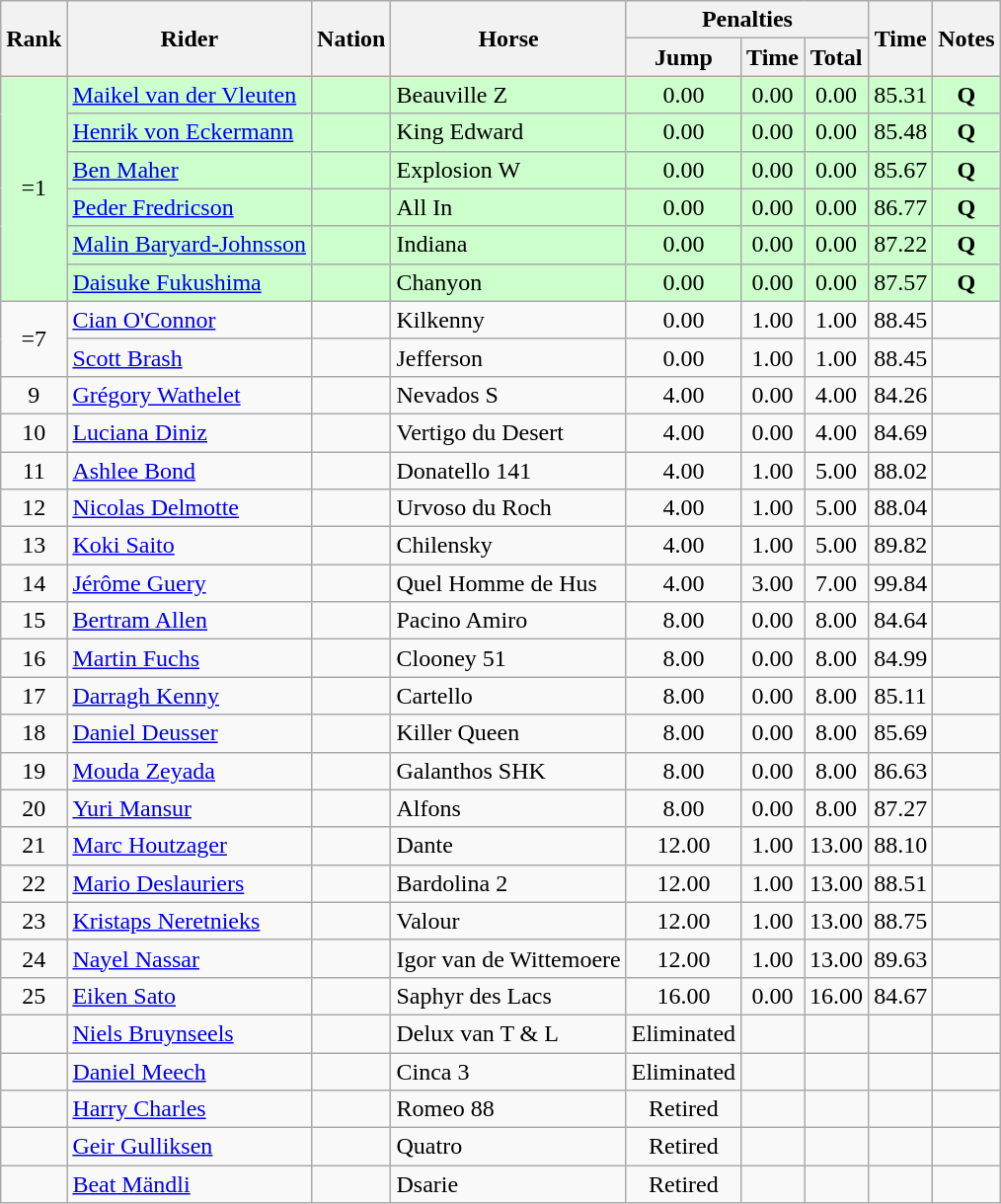<table class="wikitable sortable" style="text-align:center">
<tr>
<th rowspan="2">Rank</th>
<th rowspan="2">Rider</th>
<th rowspan="2">Nation</th>
<th rowspan="2">Horse</th>
<th colspan=3>Penalties</th>
<th rowspan="2">Time</th>
<th rowspan=2>Notes</th>
</tr>
<tr>
<th>Jump</th>
<th>Time</th>
<th>Total</th>
</tr>
<tr bgcolor=ccffcc>
<td rowspan=6>=1</td>
<td align="left"><a href='#'>Maikel van der Vleuten</a></td>
<td align="left"></td>
<td align="left">Beauville Z</td>
<td>0.00</td>
<td>0.00</td>
<td>0.00</td>
<td>85.31</td>
<td><strong>Q</strong></td>
</tr>
<tr bgcolor=ccffcc>
<td align="left"><a href='#'>Henrik von Eckermann</a></td>
<td align="left"></td>
<td align="left">King Edward</td>
<td>0.00</td>
<td>0.00</td>
<td>0.00</td>
<td>85.48</td>
<td><strong>Q</strong></td>
</tr>
<tr bgcolor=ccffcc>
<td align="left"><a href='#'>Ben Maher</a></td>
<td align="left"></td>
<td align="left">Explosion W</td>
<td>0.00</td>
<td>0.00</td>
<td>0.00</td>
<td>85.67</td>
<td><strong>Q</strong></td>
</tr>
<tr bgcolor=ccffcc>
<td align="left"><a href='#'>Peder Fredricson</a></td>
<td align="left"></td>
<td align="left">All In</td>
<td>0.00</td>
<td>0.00</td>
<td>0.00</td>
<td>86.77</td>
<td><strong>Q</strong></td>
</tr>
<tr bgcolor=ccffcc>
<td align="left"><a href='#'>Malin Baryard-Johnsson</a></td>
<td align="left"></td>
<td align="left">Indiana</td>
<td>0.00</td>
<td>0.00</td>
<td>0.00</td>
<td>87.22</td>
<td><strong>Q</strong></td>
</tr>
<tr bgcolor=ccffcc>
<td align="left"><a href='#'>Daisuke Fukushima</a></td>
<td align="left"></td>
<td align="left">Chanyon</td>
<td>0.00</td>
<td>0.00</td>
<td>0.00</td>
<td>87.57</td>
<td><strong>Q</strong></td>
</tr>
<tr>
<td rowspan=2>=7</td>
<td align="left"><a href='#'>Cian O'Connor</a></td>
<td align="left"></td>
<td align="left">Kilkenny</td>
<td>0.00</td>
<td>1.00</td>
<td>1.00</td>
<td>88.45</td>
<td></td>
</tr>
<tr>
<td align="left"><a href='#'>Scott Brash</a></td>
<td align="left"></td>
<td align="left">Jefferson</td>
<td>0.00</td>
<td>1.00</td>
<td>1.00</td>
<td>88.45</td>
<td></td>
</tr>
<tr>
<td>9</td>
<td align="left"><a href='#'>Grégory Wathelet</a></td>
<td align="left"></td>
<td align="left">Nevados S</td>
<td>4.00</td>
<td>0.00</td>
<td>4.00</td>
<td>84.26</td>
<td></td>
</tr>
<tr>
<td>10</td>
<td align="left"><a href='#'>Luciana Diniz</a></td>
<td align="left"></td>
<td align="left">Vertigo du Desert</td>
<td>4.00</td>
<td>0.00</td>
<td>4.00</td>
<td>84.69</td>
<td></td>
</tr>
<tr>
<td>11</td>
<td align="left"><a href='#'>Ashlee Bond</a></td>
<td align="left"></td>
<td align="left">Donatello 141</td>
<td>4.00</td>
<td>1.00</td>
<td>5.00</td>
<td>88.02</td>
<td></td>
</tr>
<tr>
<td>12</td>
<td align="left"><a href='#'>Nicolas Delmotte</a></td>
<td align="left"></td>
<td align="left">Urvoso du Roch</td>
<td>4.00</td>
<td>1.00</td>
<td>5.00</td>
<td>88.04</td>
<td></td>
</tr>
<tr>
<td>13</td>
<td align="left"><a href='#'>Koki Saito</a></td>
<td align="left"></td>
<td align="left">Chilensky</td>
<td>4.00</td>
<td>1.00</td>
<td>5.00</td>
<td>89.82</td>
<td></td>
</tr>
<tr>
<td>14</td>
<td align="left"><a href='#'>Jérôme Guery</a></td>
<td align="left"></td>
<td align="left">Quel Homme de Hus</td>
<td>4.00</td>
<td>3.00</td>
<td>7.00</td>
<td>99.84</td>
<td></td>
</tr>
<tr>
<td>15</td>
<td align="left"><a href='#'>Bertram Allen</a></td>
<td align="left"></td>
<td align="left">Pacino Amiro</td>
<td>8.00</td>
<td>0.00</td>
<td>8.00</td>
<td>84.64</td>
<td></td>
</tr>
<tr>
<td>16</td>
<td align="left"><a href='#'>Martin Fuchs</a></td>
<td align="left"></td>
<td align="left">Clooney 51</td>
<td>8.00</td>
<td>0.00</td>
<td>8.00</td>
<td>84.99</td>
<td></td>
</tr>
<tr>
<td>17</td>
<td align="left"><a href='#'>Darragh Kenny</a></td>
<td align="left"></td>
<td align="left">Cartello</td>
<td>8.00</td>
<td>0.00</td>
<td>8.00</td>
<td>85.11</td>
<td></td>
</tr>
<tr>
<td>18</td>
<td align="left"><a href='#'>Daniel Deusser</a></td>
<td align="left"></td>
<td align="left">Killer Queen</td>
<td>8.00</td>
<td>0.00</td>
<td>8.00</td>
<td>85.69</td>
<td></td>
</tr>
<tr>
<td>19</td>
<td align="left"><a href='#'>Mouda Zeyada</a></td>
<td align="left"></td>
<td align="left">Galanthos SHK</td>
<td>8.00</td>
<td>0.00</td>
<td>8.00</td>
<td>86.63</td>
<td></td>
</tr>
<tr>
<td>20</td>
<td align="left"><a href='#'>Yuri Mansur</a></td>
<td align="left"></td>
<td align="left">Alfons</td>
<td>8.00</td>
<td>0.00</td>
<td>8.00</td>
<td>87.27</td>
<td></td>
</tr>
<tr>
<td>21</td>
<td align="left"><a href='#'>Marc Houtzager</a></td>
<td align="left"></td>
<td align="left">Dante</td>
<td>12.00</td>
<td>1.00</td>
<td>13.00</td>
<td>88.10</td>
<td></td>
</tr>
<tr>
<td>22</td>
<td align="left"><a href='#'>Mario Deslauriers</a></td>
<td align="left"></td>
<td align="left">Bardolina 2</td>
<td>12.00</td>
<td>1.00</td>
<td>13.00</td>
<td>88.51</td>
<td></td>
</tr>
<tr>
<td>23</td>
<td align="left"><a href='#'>Kristaps Neretnieks</a></td>
<td align="left"></td>
<td align="left">Valour</td>
<td>12.00</td>
<td>1.00</td>
<td>13.00</td>
<td>88.75</td>
<td></td>
</tr>
<tr>
<td>24</td>
<td align="left"><a href='#'>Nayel Nassar</a></td>
<td align="left"></td>
<td align="left">Igor van de Wittemoere</td>
<td>12.00</td>
<td>1.00</td>
<td>13.00</td>
<td>89.63</td>
<td></td>
</tr>
<tr>
<td>25</td>
<td align="left"><a href='#'>Eiken Sato</a></td>
<td align="left"></td>
<td align="left">Saphyr des Lacs</td>
<td>16.00</td>
<td>0.00</td>
<td>16.00</td>
<td>84.67</td>
<td></td>
</tr>
<tr>
<td></td>
<td align="left"><a href='#'>Niels Bruynseels</a></td>
<td align="left"></td>
<td align="left">Delux van T & L</td>
<td>Eliminated</td>
<td></td>
<td></td>
<td></td>
<td></td>
</tr>
<tr>
<td></td>
<td align="left"><a href='#'>Daniel Meech</a></td>
<td align="left"></td>
<td align="left">Cinca 3</td>
<td>Eliminated</td>
<td></td>
<td></td>
<td></td>
<td></td>
</tr>
<tr>
<td></td>
<td align="left"><a href='#'>Harry Charles</a></td>
<td align="left"></td>
<td align="left">Romeo 88</td>
<td>Retired</td>
<td></td>
<td></td>
<td></td>
<td></td>
</tr>
<tr>
<td></td>
<td align="left"><a href='#'>Geir Gulliksen</a></td>
<td align="left"></td>
<td align="left">Quatro</td>
<td>Retired</td>
<td></td>
<td></td>
<td></td>
<td></td>
</tr>
<tr>
<td></td>
<td align="left"><a href='#'>Beat Mändli</a></td>
<td align="left"></td>
<td align="left">Dsarie</td>
<td>Retired</td>
<td></td>
<td></td>
<td></td>
<td></td>
</tr>
</table>
